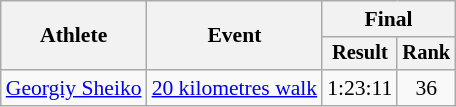<table class="wikitable" style="font-size:90%">
<tr>
<th rowspan="2">Athlete</th>
<th rowspan="2">Event</th>
<th colspan="2">Final</th>
</tr>
<tr style="font-size:95%">
<th>Result</th>
<th>Rank</th>
</tr>
<tr style=text-align:center>
<td style=text-align:left><a href='#'>Georgiy Sheiko</a></td>
<td style=text-align:left><a href='#'>20 kilometres walk</a></td>
<td>1:23:11</td>
<td>36</td>
</tr>
</table>
